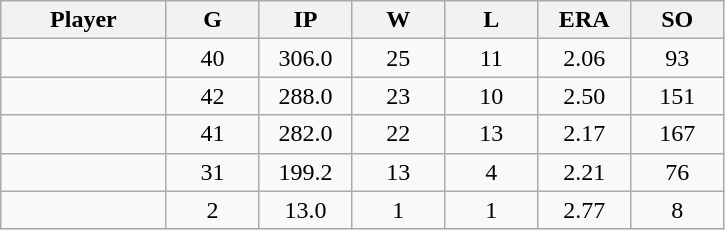<table class="wikitable sortable">
<tr>
<th bgcolor="#DDDDFF" width="16%">Player</th>
<th bgcolor="#DDDDFF" width="9%">G</th>
<th bgcolor="#DDDDFF" width="9%">IP</th>
<th bgcolor="#DDDDFF" width="9%">W</th>
<th bgcolor="#DDDDFF" width="9%">L</th>
<th bgcolor="#DDDDFF" width="9%">ERA</th>
<th bgcolor="#DDDDFF" width="9%">SO</th>
</tr>
<tr align="center">
<td></td>
<td>40</td>
<td>306.0</td>
<td>25</td>
<td>11</td>
<td>2.06</td>
<td>93</td>
</tr>
<tr align="center">
<td></td>
<td>42</td>
<td>288.0</td>
<td>23</td>
<td>10</td>
<td>2.50</td>
<td>151</td>
</tr>
<tr align="center">
<td></td>
<td>41</td>
<td>282.0</td>
<td>22</td>
<td>13</td>
<td>2.17</td>
<td>167</td>
</tr>
<tr align="center">
<td></td>
<td>31</td>
<td>199.2</td>
<td>13</td>
<td>4</td>
<td>2.21</td>
<td>76</td>
</tr>
<tr align="center">
<td></td>
<td>2</td>
<td>13.0</td>
<td>1</td>
<td>1</td>
<td>2.77</td>
<td>8</td>
</tr>
</table>
